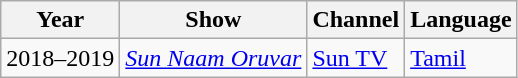<table class="wikitable">
<tr>
<th>Year</th>
<th>Show</th>
<th>Channel</th>
<th>Language</th>
</tr>
<tr>
<td>2018–2019</td>
<td><em><a href='#'>Sun Naam Oruvar</a></em></td>
<td><a href='#'>Sun TV</a></td>
<td><a href='#'>Tamil</a></td>
</tr>
</table>
